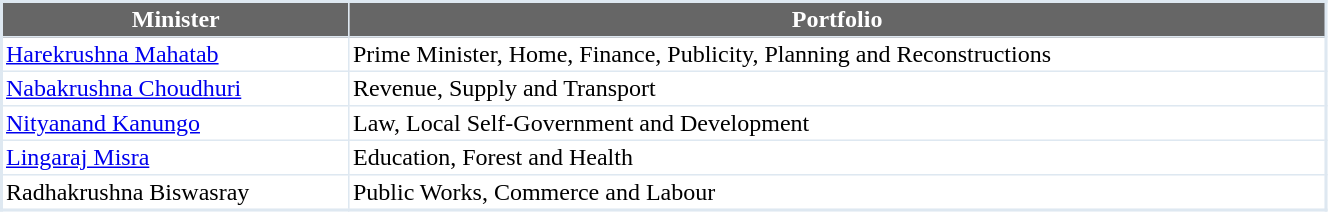<table width="70%" cellpadding="2" cellspacing="0" border="1" style="border-collapse: collapse; border: 2px #DEE8F1 solid; font-size: x-big; font-family: verdana">
<tr>
<th style="background-color:#666666; color:white">Minister</th>
<th style="background-color:#666666; color:white">Portfolio</th>
</tr>
<tr>
<td><a href='#'>Harekrushna Mahatab</a></td>
<td>Prime Minister, Home, Finance, Publicity, Planning and Reconstructions</td>
</tr>
<tr>
<td><a href='#'>Nabakrushna Choudhuri</a></td>
<td>Revenue, Supply and Transport</td>
</tr>
<tr>
<td><a href='#'>Nityanand Kanungo</a></td>
<td>Law, Local Self-Government and Development</td>
</tr>
<tr>
<td><a href='#'>Lingaraj Misra</a></td>
<td>Education, Forest and Health</td>
</tr>
<tr>
<td>Radhakrushna Biswasray</td>
<td>Public Works, Commerce and Labour</td>
</tr>
</table>
